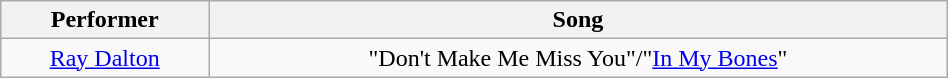<table class="wikitable" style="text-align:center; width:50%">
<tr>
<th>Performer</th>
<th>Song</th>
</tr>
<tr>
<td><a href='#'>Ray Dalton</a></td>
<td>"Don't Make Me Miss You"/"<a href='#'>In My Bones</a>"</td>
</tr>
</table>
